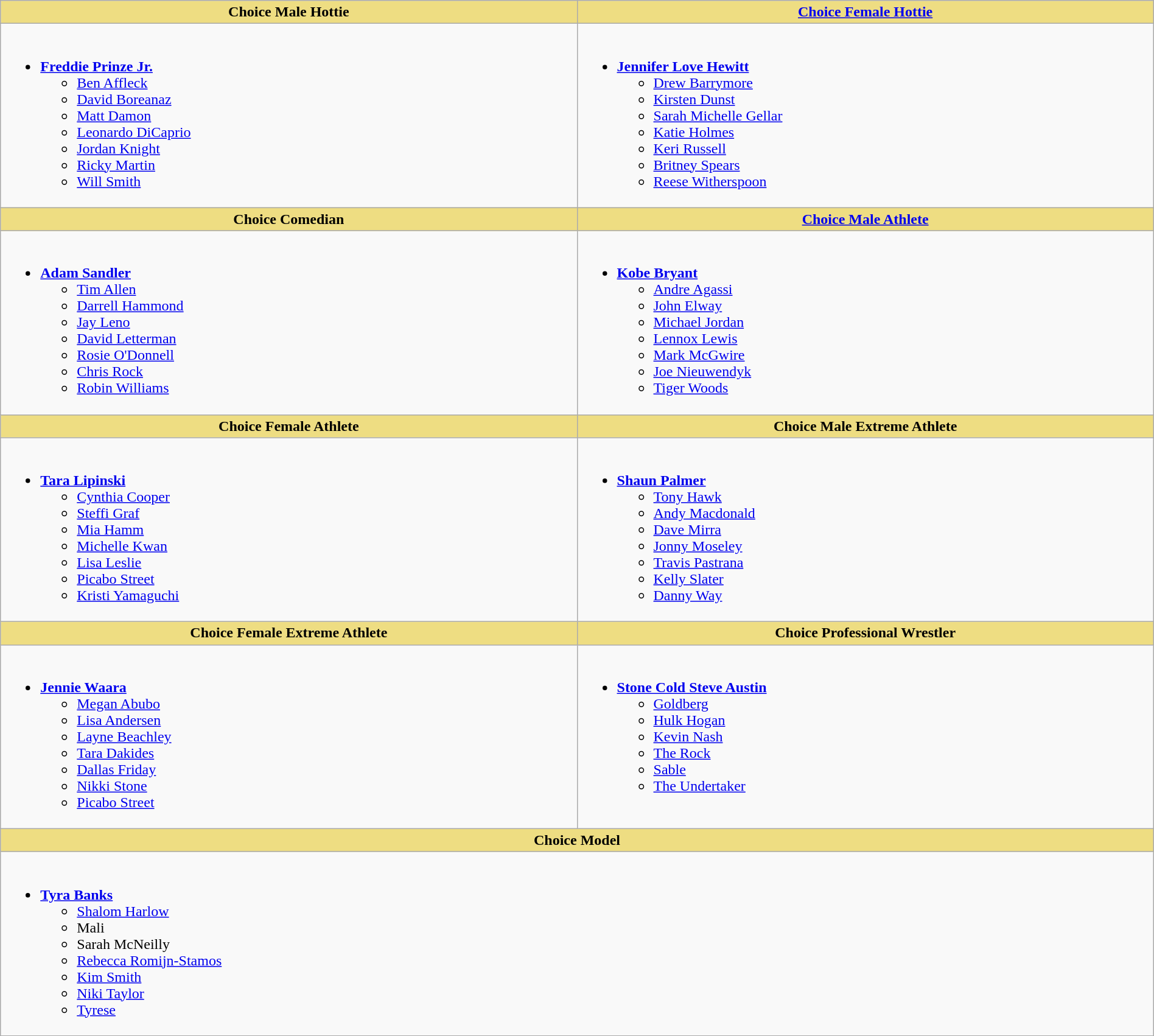<table class="wikitable" style="width:100%">
<tr>
<th style="background:#EEDD82; width:50%">Choice Male Hottie</th>
<th style="background:#EEDD82; width:50%"><a href='#'>Choice Female Hottie</a></th>
</tr>
<tr>
<td valign="top"><br><ul><li><strong><a href='#'>Freddie Prinze Jr.</a></strong><ul><li><a href='#'>Ben Affleck</a></li><li><a href='#'>David Boreanaz</a></li><li><a href='#'>Matt Damon</a></li><li><a href='#'>Leonardo DiCaprio</a></li><li><a href='#'>Jordan Knight</a></li><li><a href='#'>Ricky Martin</a></li><li><a href='#'>Will Smith</a></li></ul></li></ul></td>
<td valign="top"><br><ul><li><strong><a href='#'>Jennifer Love Hewitt</a></strong><ul><li><a href='#'>Drew Barrymore</a></li><li><a href='#'>Kirsten Dunst</a></li><li><a href='#'>Sarah Michelle Gellar</a></li><li><a href='#'>Katie Holmes</a></li><li><a href='#'>Keri Russell</a></li><li><a href='#'>Britney Spears</a></li><li><a href='#'>Reese Witherspoon</a></li></ul></li></ul></td>
</tr>
<tr>
<th style="background:#EEDD82; width:50%">Choice Comedian</th>
<th style="background:#EEDD82; width:50%"><a href='#'>Choice Male Athlete</a></th>
</tr>
<tr>
<td valign="top"><br><ul><li><strong><a href='#'>Adam Sandler</a></strong><ul><li><a href='#'>Tim Allen</a></li><li><a href='#'>Darrell Hammond</a></li><li><a href='#'>Jay Leno</a></li><li><a href='#'>David Letterman</a></li><li><a href='#'>Rosie O'Donnell</a></li><li><a href='#'>Chris Rock</a></li><li><a href='#'>Robin Williams</a></li></ul></li></ul></td>
<td valign="top"><br><ul><li><strong><a href='#'>Kobe Bryant</a></strong><ul><li><a href='#'>Andre Agassi</a></li><li><a href='#'>John Elway</a></li><li><a href='#'>Michael Jordan</a></li><li><a href='#'>Lennox Lewis</a></li><li><a href='#'>Mark McGwire</a></li><li><a href='#'>Joe Nieuwendyk</a></li><li><a href='#'>Tiger Woods</a></li></ul></li></ul></td>
</tr>
<tr>
<th style="background:#EEDD82; width:50%">Choice Female Athlete</th>
<th style="background:#EEDD82; width:50%">Choice Male Extreme Athlete</th>
</tr>
<tr>
<td valign="top"><br><ul><li><strong><a href='#'>Tara Lipinski</a></strong><ul><li><a href='#'>Cynthia Cooper</a></li><li><a href='#'>Steffi Graf</a></li><li><a href='#'>Mia Hamm</a></li><li><a href='#'>Michelle Kwan</a></li><li><a href='#'>Lisa Leslie</a></li><li><a href='#'>Picabo Street</a></li><li><a href='#'>Kristi Yamaguchi</a></li></ul></li></ul></td>
<td valign="top"><br><ul><li><strong><a href='#'>Shaun Palmer</a></strong><ul><li><a href='#'>Tony Hawk</a></li><li><a href='#'>Andy Macdonald</a></li><li><a href='#'>Dave Mirra</a></li><li><a href='#'>Jonny Moseley</a></li><li><a href='#'>Travis Pastrana</a></li><li><a href='#'>Kelly Slater</a></li><li><a href='#'>Danny Way</a></li></ul></li></ul></td>
</tr>
<tr>
<th style="background:#EEDD82; width:50%">Choice Female Extreme Athlete</th>
<th style="background:#EEDD82; width:50%">Choice Professional Wrestler</th>
</tr>
<tr>
<td valign="top"><br><ul><li><strong><a href='#'>Jennie Waara</a></strong><ul><li><a href='#'>Megan Abubo</a></li><li><a href='#'>Lisa Andersen</a></li><li><a href='#'>Layne Beachley</a></li><li><a href='#'>Tara Dakides</a></li><li><a href='#'>Dallas Friday</a></li><li><a href='#'>Nikki Stone</a></li><li><a href='#'>Picabo Street</a></li></ul></li></ul></td>
<td valign="top"><br><ul><li><strong><a href='#'>Stone Cold Steve Austin</a></strong><ul><li><a href='#'>Goldberg</a></li><li><a href='#'>Hulk Hogan</a></li><li><a href='#'>Kevin Nash</a></li><li><a href='#'>The Rock</a></li><li><a href='#'>Sable</a></li><li><a href='#'>The Undertaker</a></li></ul></li></ul></td>
</tr>
<tr>
<th style="background:#EEDD82;" colspan="2">Choice Model</th>
</tr>
<tr>
<td colspan="2" valign="top"><br><ul><li><strong><a href='#'>Tyra Banks</a></strong><ul><li><a href='#'>Shalom Harlow</a></li><li>Mali</li><li>Sarah McNeilly</li><li><a href='#'>Rebecca Romijn-Stamos</a></li><li><a href='#'>Kim Smith</a></li><li><a href='#'>Niki Taylor</a></li><li><a href='#'>Tyrese</a></li></ul></li></ul></td>
</tr>
</table>
